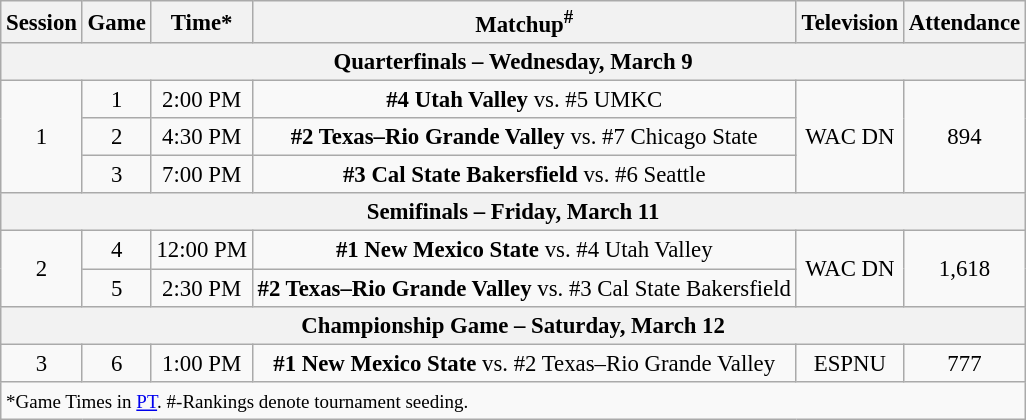<table class="wikitable" style="font-size: 95%; text-align:center;">
<tr>
<th>Session</th>
<th>Game</th>
<th>Time*</th>
<th>Matchup<sup>#</sup></th>
<th>Television</th>
<th>Attendance</th>
</tr>
<tr>
<th colspan=6>Quarterfinals – Wednesday, March 9</th>
</tr>
<tr>
<td rowspan=3>1</td>
<td>1</td>
<td>2:00 PM</td>
<td><strong>#4 Utah Valley</strong> vs. #5 UMKC</td>
<td rowspan=3>WAC DN</td>
<td rowspan=3>894</td>
</tr>
<tr>
<td>2</td>
<td>4:30 PM</td>
<td><strong>#2 Texas–Rio Grande Valley</strong> vs. #7 Chicago State</td>
</tr>
<tr>
<td>3</td>
<td>7:00 PM</td>
<td><strong>#3 Cal State Bakersfield</strong> vs. #6 Seattle</td>
</tr>
<tr>
<th colspan=6>Semifinals – Friday, March 11</th>
</tr>
<tr>
<td rowspan=2>2</td>
<td>4</td>
<td>12:00 PM</td>
<td><strong>#1 New Mexico State</strong> vs. #4 Utah Valley</td>
<td rowspan=2>WAC DN</td>
<td rowspan=2>1,618</td>
</tr>
<tr>
<td>5</td>
<td>2:30 PM</td>
<td><strong>#2 Texas–Rio Grande Valley</strong> vs. #3 Cal State Bakersfield</td>
</tr>
<tr>
<th colspan=6>Championship Game – Saturday, March 12</th>
</tr>
<tr>
<td>3</td>
<td>6</td>
<td>1:00 PM</td>
<td><strong>#1 New Mexico State</strong> vs. #2 Texas–Rio Grande Valley</td>
<td>ESPNU</td>
<td>777</td>
</tr>
<tr>
<td colspan=6 style="text-align:left;"><small>*Game Times in <a href='#'>PT</a>. #-Rankings denote tournament seeding.</small></td>
</tr>
</table>
